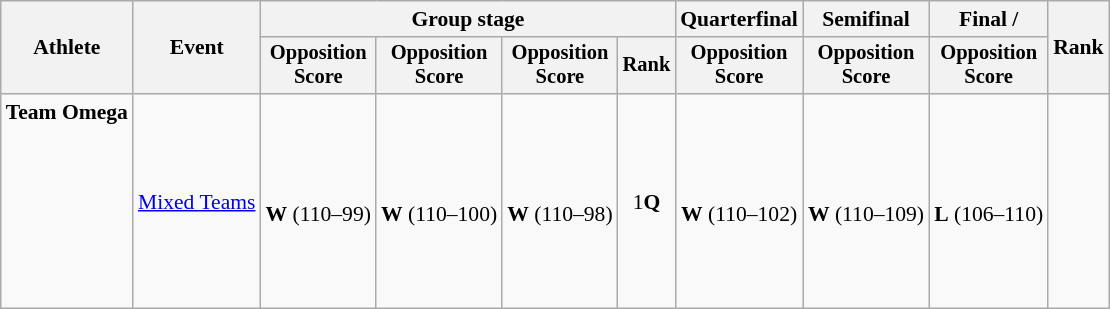<table class="wikitable" style="font-size:90%">
<tr>
<th rowspan=2>Athlete</th>
<th rowspan=2>Event</th>
<th colspan=4>Group stage</th>
<th>Quarterfinal</th>
<th>Semifinal</th>
<th>Final / </th>
<th rowspan=2>Rank</th>
</tr>
<tr style="font-size:95%">
<th>Opposition<br>Score</th>
<th>Opposition<br>Score</th>
<th>Opposition<br>Score</th>
<th>Rank</th>
<th>Opposition<br>Score</th>
<th>Opposition<br>Score</th>
<th>Opposition<br>Score</th>
</tr>
<tr align=center>
<td align=left><strong>Team Omega</strong> <br><br><br><br><br><br><br><br></td>
<td align=left><a href='#'>Mixed Teams</a></td>
<td><br><strong>W</strong> (110–99)</td>
<td><br><strong>W</strong> (110–100)</td>
<td><br><strong>W</strong> (110–98)</td>
<td>1<strong>Q</strong></td>
<td><br><strong>W</strong> (110–102)</td>
<td><br><strong>W</strong> (110–109)</td>
<td><br><strong>L</strong> (106–110)</td>
<td></td>
</tr>
</table>
